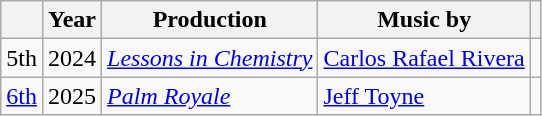<table class="wikitable">
<tr>
<th scope="col"></th>
<th scope="col">Year</th>
<th scope="col">Production</th>
<th scope="col">Music by</th>
<th scope="col"></th>
</tr>
<tr>
<td scope="row" style="text-align: center;">5th</td>
<td>2024</td>
<td><em><a href='#'>Lessons in Chemistry</a></em></td>
<td><a href='#'>Carlos Rafael Rivera</a></td>
<td style="text-align: center;"></td>
</tr>
<tr>
<td scope="row" style="text-align: center;"><a href='#'>6th</a></td>
<td>2025</td>
<td><em><a href='#'>Palm Royale</a></em></td>
<td><a href='#'>Jeff Toyne</a></td>
<td style="text-align: center;"></td>
</tr>
</table>
